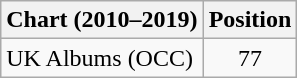<table class="wikitable">
<tr>
<th scope="col">Chart (2010–2019)</th>
<th scope="col">Position</th>
</tr>
<tr>
<td>UK Albums (OCC)</td>
<td style="text-align:center;">77</td>
</tr>
</table>
